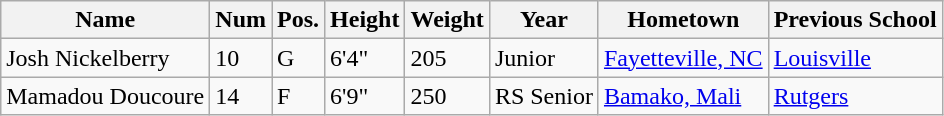<table class="wikitable sortable" border="1">
<tr>
<th>Name</th>
<th>Num</th>
<th>Pos.</th>
<th>Height</th>
<th>Weight</th>
<th>Year</th>
<th>Hometown</th>
<th class="unsortable">Previous School</th>
</tr>
<tr>
<td>Josh Nickelberry</td>
<td>10</td>
<td>G</td>
<td>6'4"</td>
<td>205</td>
<td>Junior</td>
<td><a href='#'>Fayetteville, NC</a></td>
<td><a href='#'>Louisville</a></td>
</tr>
<tr>
<td>Mamadou Doucoure</td>
<td>14</td>
<td>F</td>
<td>6'9"</td>
<td>250</td>
<td>RS Senior</td>
<td><a href='#'>Bamako, Mali</a></td>
<td><a href='#'>Rutgers</a></td>
</tr>
</table>
